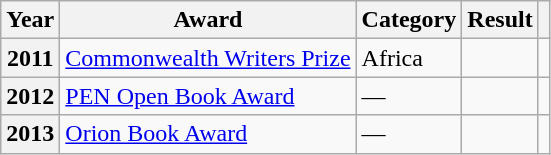<table class="wikitable sortable">
<tr>
<th>Year</th>
<th>Award</th>
<th>Category</th>
<th>Result</th>
<th></th>
</tr>
<tr>
<th>2011</th>
<td><a href='#'>Commonwealth Writers Prize</a></td>
<td>Africa</td>
<td></td>
<td></td>
</tr>
<tr>
<th>2012</th>
<td><a href='#'>PEN Open Book Award</a></td>
<td>—</td>
<td></td>
<td></td>
</tr>
<tr>
<th>2013</th>
<td><a href='#'>Orion Book Award</a></td>
<td>—</td>
<td></td>
<td></td>
</tr>
</table>
